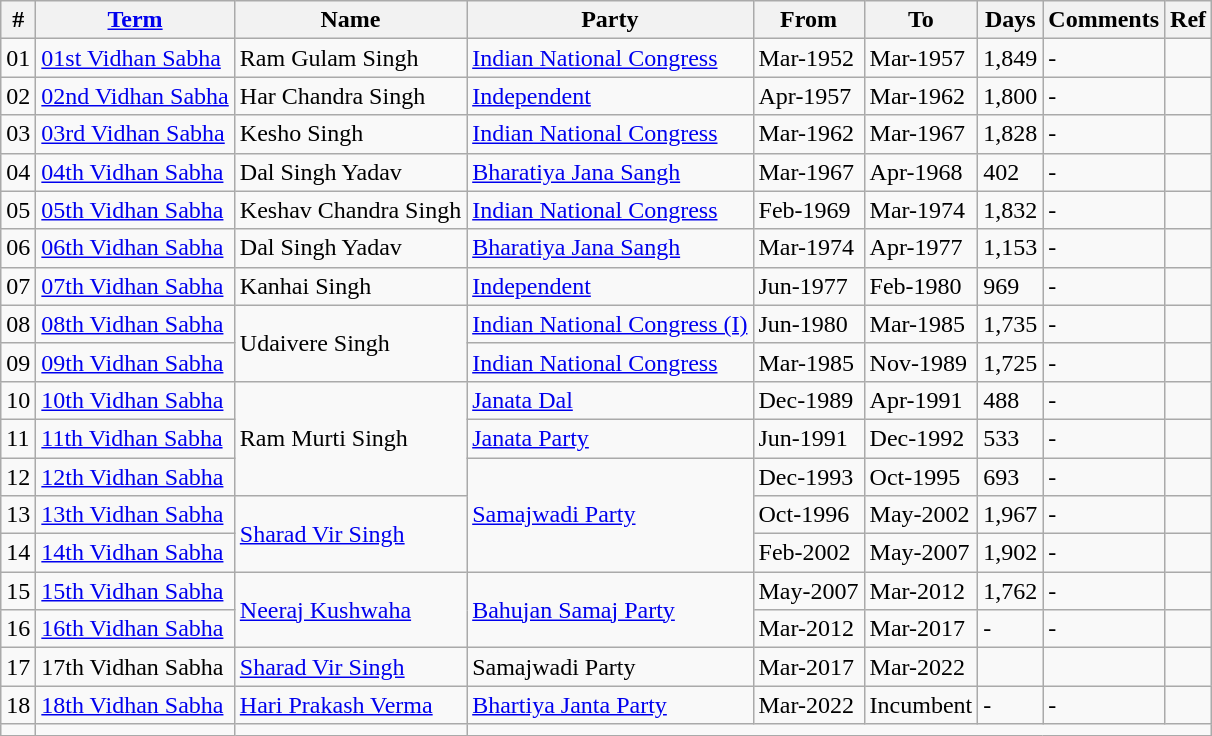<table class="wikitable sortable">
<tr>
<th>#</th>
<th><a href='#'>Term</a></th>
<th>Name</th>
<th>Party</th>
<th>From</th>
<th>To</th>
<th>Days</th>
<th>Comments</th>
<th>Ref</th>
</tr>
<tr>
<td>01</td>
<td><a href='#'>01st Vidhan Sabha</a></td>
<td>Ram Gulam  Singh</td>
<td><a href='#'>Indian National Congress</a></td>
<td>Mar-1952</td>
<td>Mar-1957</td>
<td>1,849</td>
<td>-</td>
<td></td>
</tr>
<tr>
<td>02</td>
<td><a href='#'>02nd Vidhan Sabha</a></td>
<td>Har  Chandra Singh</td>
<td><a href='#'>Independent</a></td>
<td>Apr-1957</td>
<td>Mar-1962</td>
<td>1,800</td>
<td>-</td>
<td></td>
</tr>
<tr>
<td>03</td>
<td><a href='#'>03rd Vidhan Sabha</a></td>
<td>Kesho  Singh</td>
<td><a href='#'>Indian National Congress</a></td>
<td>Mar-1962</td>
<td>Mar-1967</td>
<td>1,828</td>
<td>-</td>
<td></td>
</tr>
<tr>
<td>04</td>
<td><a href='#'>04th Vidhan Sabha</a></td>
<td>Dal Singh  Yadav</td>
<td><a href='#'>Bharatiya Jana Sangh</a></td>
<td>Mar-1967</td>
<td>Apr-1968</td>
<td>402</td>
<td>-</td>
<td></td>
</tr>
<tr>
<td>05</td>
<td><a href='#'>05th Vidhan Sabha</a></td>
<td>Keshav  Chandra Singh</td>
<td><a href='#'>Indian National Congress</a></td>
<td>Feb-1969</td>
<td>Mar-1974</td>
<td>1,832</td>
<td>-</td>
<td></td>
</tr>
<tr>
<td>06</td>
<td><a href='#'>06th Vidhan Sabha</a></td>
<td>Dal Singh  Yadav</td>
<td><a href='#'>Bharatiya Jana Sangh</a></td>
<td>Mar-1974</td>
<td>Apr-1977</td>
<td>1,153</td>
<td>-</td>
<td></td>
</tr>
<tr>
<td>07</td>
<td><a href='#'>07th Vidhan Sabha</a></td>
<td>Kanhai  Singh</td>
<td><a href='#'>Independent</a></td>
<td>Jun-1977</td>
<td>Feb-1980</td>
<td>969</td>
<td>-</td>
<td></td>
</tr>
<tr>
<td>08</td>
<td><a href='#'>08th Vidhan Sabha</a></td>
<td rowspan="2">Udaivere Singh</td>
<td><a href='#'>Indian National Congress (I)</a></td>
<td>Jun-1980</td>
<td>Mar-1985</td>
<td>1,735</td>
<td>-</td>
<td></td>
</tr>
<tr>
<td>09</td>
<td><a href='#'>09th Vidhan Sabha</a></td>
<td><a href='#'>Indian National Congress</a></td>
<td>Mar-1985</td>
<td>Nov-1989</td>
<td>1,725</td>
<td>-</td>
<td></td>
</tr>
<tr>
<td>10</td>
<td><a href='#'>10th Vidhan Sabha</a></td>
<td rowspan="3">Ram Murti  Singh</td>
<td><a href='#'>Janata Dal</a></td>
<td>Dec-1989</td>
<td>Apr-1991</td>
<td>488</td>
<td>-</td>
<td></td>
</tr>
<tr>
<td>11</td>
<td><a href='#'>11th Vidhan Sabha</a></td>
<td><a href='#'>Janata Party</a></td>
<td>Jun-1991</td>
<td>Dec-1992</td>
<td>533</td>
<td>-</td>
<td></td>
</tr>
<tr>
<td>12</td>
<td><a href='#'>12th Vidhan Sabha</a></td>
<td rowspan="3"><a href='#'>Samajwadi Party</a></td>
<td>Dec-1993</td>
<td>Oct-1995</td>
<td>693</td>
<td>-</td>
<td></td>
</tr>
<tr>
<td>13</td>
<td><a href='#'>13th Vidhan Sabha</a></td>
<td rowspan="2"><a href='#'>Sharad Vir Singh</a></td>
<td>Oct-1996</td>
<td>May-2002</td>
<td>1,967</td>
<td>-</td>
<td></td>
</tr>
<tr>
<td>14</td>
<td><a href='#'>14th Vidhan Sabha</a></td>
<td>Feb-2002</td>
<td>May-2007</td>
<td>1,902</td>
<td>-</td>
<td></td>
</tr>
<tr>
<td>15</td>
<td><a href='#'>15th Vidhan Sabha</a></td>
<td rowspan="2"><a href='#'>Neeraj Kushwaha</a></td>
<td rowspan="2"><a href='#'>Bahujan Samaj Party</a></td>
<td>May-2007</td>
<td>Mar-2012</td>
<td>1,762</td>
<td>-</td>
<td></td>
</tr>
<tr>
<td>16</td>
<td><a href='#'>16th Vidhan Sabha</a></td>
<td>Mar-2012</td>
<td>Mar-2017</td>
<td>-</td>
<td>-</td>
<td></td>
</tr>
<tr>
<td>17</td>
<td>17th Vidhan Sabha</td>
<td><a href='#'>Sharad Vir Singh</a></td>
<td>Samajwadi Party</td>
<td>Mar-2017</td>
<td>Mar-2022</td>
<td></td>
<td></td>
</tr>
<tr>
<td>18</td>
<td><a href='#'>18th Vidhan Sabha</a></td>
<td><a href='#'>Hari Prakash Verma</a></td>
<td><a href='#'>Bhartiya Janta Party</a></td>
<td>Mar-2022</td>
<td>Incumbent</td>
<td>-</td>
<td>-</td>
<td></td>
</tr>
<tr>
<td></td>
<td></td>
<td></td>
</tr>
</table>
